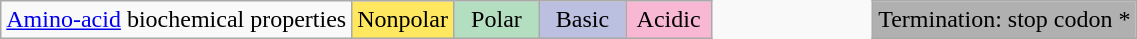<table class="wikitable" style="border:none; text-align:center;">
<tr>
<td><a href='#'>Amino-acid</a> biochemical properties</td>
<td style="background-color:#ffe75f; width: 50px;">Nonpolar</td>
<td style="background-color:#b3dec0; width: 50px;">Polar</td>
<td style="background-color:#bbbfe0; width: 50px;">Basic</td>
<td style="background-color:#f8b7d3; width: 50px;">Acidic</td>
<td style="border:none; width: 100px;"></td>
<td style="background-color:#B0B0B0;">Termination: stop codon *</td>
</tr>
</table>
